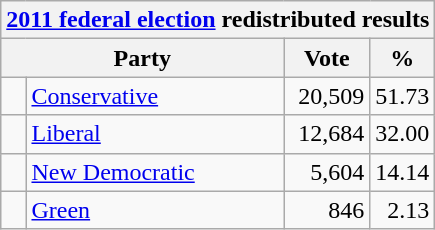<table class="wikitable">
<tr>
<th colspan="4"><a href='#'>2011 federal election</a> redistributed results</th>
</tr>
<tr>
<th bgcolor="#DDDDFF" width="130px" colspan="2">Party</th>
<th bgcolor="#DDDDFF" width="50px">Vote</th>
<th bgcolor="#DDDDFF" width="30px">%</th>
</tr>
<tr>
<td> </td>
<td><a href='#'>Conservative</a></td>
<td align=right>20,509</td>
<td align=right>51.73</td>
</tr>
<tr>
<td> </td>
<td><a href='#'>Liberal</a></td>
<td align=right>12,684</td>
<td align=right>32.00</td>
</tr>
<tr>
<td> </td>
<td><a href='#'>New Democratic</a></td>
<td align=right>5,604</td>
<td align=right>14.14</td>
</tr>
<tr>
<td> </td>
<td><a href='#'>Green</a></td>
<td align=right>846</td>
<td align=right>2.13</td>
</tr>
</table>
